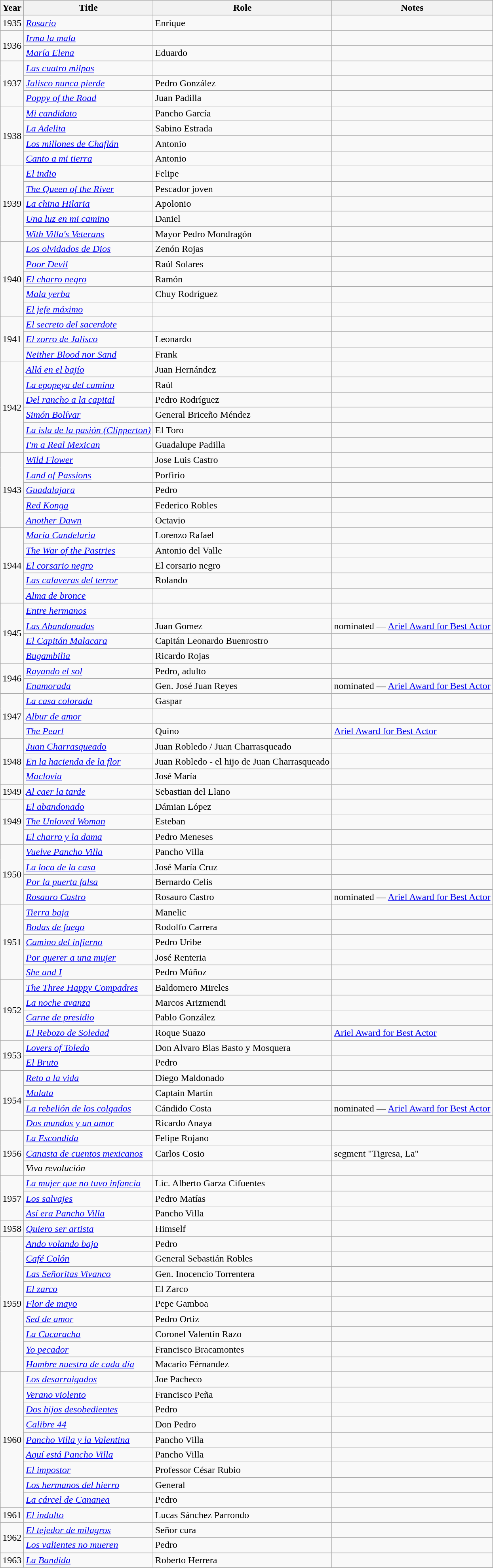<table class="wikitable">
<tr>
<th>Year</th>
<th>Title</th>
<th>Role</th>
<th>Notes</th>
</tr>
<tr>
<td>1935</td>
<td><em><a href='#'>Rosario</a></em></td>
<td>Enrique</td>
<td></td>
</tr>
<tr>
<td rowspan=2>1936</td>
<td><em><a href='#'>Irma la mala</a></em></td>
<td></td>
<td></td>
</tr>
<tr>
<td><em><a href='#'>María Elena</a></em></td>
<td>Eduardo</td>
<td></td>
</tr>
<tr>
<td rowspan=3>1937</td>
<td><em><a href='#'>Las cuatro milpas</a></em></td>
<td></td>
<td></td>
</tr>
<tr>
<td><em><a href='#'>Jalisco nunca pierde</a></em></td>
<td>Pedro González</td>
<td></td>
</tr>
<tr>
<td><em><a href='#'>Poppy of the Road</a></em></td>
<td>Juan Padilla</td>
<td></td>
</tr>
<tr>
<td rowspan=4>1938</td>
<td><em><a href='#'>Mi candidato</a></em></td>
<td>Pancho García</td>
<td></td>
</tr>
<tr>
<td><em><a href='#'>La Adelita</a></em></td>
<td>Sabino Estrada</td>
<td></td>
</tr>
<tr>
<td><em><a href='#'>Los millones de Chaflán</a></em></td>
<td>Antonio</td>
<td></td>
</tr>
<tr>
<td><em><a href='#'>Canto a mi tierra</a></em></td>
<td>Antonio</td>
<td></td>
</tr>
<tr>
<td rowspan=5>1939</td>
<td><em><a href='#'>El indio</a></em></td>
<td>Felipe</td>
<td></td>
</tr>
<tr>
<td><em><a href='#'>The Queen of the River</a></em></td>
<td>Pescador joven</td>
<td></td>
</tr>
<tr>
<td><em><a href='#'>La china Hilaria</a></em></td>
<td>Apolonio</td>
<td></td>
</tr>
<tr>
<td><em><a href='#'>Una luz en mi camino</a></em></td>
<td>Daniel</td>
<td></td>
</tr>
<tr>
<td><em><a href='#'>With Villa's Veterans</a></em></td>
<td>Mayor Pedro Mondragón</td>
<td></td>
</tr>
<tr>
<td rowspan=5>1940</td>
<td><em><a href='#'>Los olvidados de Dios</a></em></td>
<td>Zenón Rojas</td>
<td></td>
</tr>
<tr>
<td><em><a href='#'>Poor Devil</a></em></td>
<td>Raúl Solares</td>
<td></td>
</tr>
<tr>
<td><em><a href='#'>El charro negro</a></em></td>
<td>Ramón</td>
<td></td>
</tr>
<tr>
<td><em><a href='#'>Mala yerba</a></em></td>
<td>Chuy Rodríguez</td>
<td></td>
</tr>
<tr>
<td><em><a href='#'>El jefe máximo</a></em></td>
<td></td>
<td></td>
</tr>
<tr>
<td rowspan=3>1941</td>
<td><em><a href='#'>El secreto del sacerdote</a></em></td>
<td></td>
<td></td>
</tr>
<tr>
<td><em><a href='#'>El zorro de Jalisco</a></em></td>
<td>Leonardo</td>
<td></td>
</tr>
<tr>
<td><em><a href='#'>Neither Blood nor Sand</a></em></td>
<td>Frank</td>
<td></td>
</tr>
<tr>
<td rowspan=6>1942</td>
<td><em><a href='#'>Allá en el bajío</a></em></td>
<td>Juan Hernández</td>
<td></td>
</tr>
<tr>
<td><em><a href='#'>La epopeya del camino</a></em></td>
<td>Raúl</td>
<td></td>
</tr>
<tr>
<td><em><a href='#'>Del rancho a la capital</a></em></td>
<td>Pedro Rodríguez</td>
<td></td>
</tr>
<tr>
<td><em><a href='#'>Simón Bolívar</a></em></td>
<td>General Briceño Méndez</td>
<td></td>
</tr>
<tr>
<td><em><a href='#'>La isla de la pasión (Clipperton)</a></em></td>
<td>El Toro</td>
<td></td>
</tr>
<tr>
<td><em><a href='#'>I'm a Real Mexican</a></em></td>
<td>Guadalupe Padilla</td>
<td></td>
</tr>
<tr>
<td rowspan=5>1943</td>
<td><em><a href='#'>Wild Flower</a></em></td>
<td>Jose Luis Castro</td>
<td></td>
</tr>
<tr>
<td><em><a href='#'>Land of Passions</a></em></td>
<td>Porfirio</td>
<td></td>
</tr>
<tr>
<td><em><a href='#'>Guadalajara</a></em></td>
<td>Pedro</td>
<td></td>
</tr>
<tr>
<td><em><a href='#'>Red Konga</a></em></td>
<td>Federico Robles</td>
<td></td>
</tr>
<tr>
<td><em><a href='#'>Another Dawn</a></em></td>
<td>Octavio</td>
<td></td>
</tr>
<tr>
<td rowspan=5>1944</td>
<td><em><a href='#'>María Candelaria</a></em></td>
<td>Lorenzo Rafael</td>
<td></td>
</tr>
<tr>
<td><em><a href='#'>The War of the Pastries</a></em></td>
<td>Antonio del Valle</td>
<td></td>
</tr>
<tr>
<td><em><a href='#'>El corsario negro</a></em></td>
<td>El corsario negro</td>
<td></td>
</tr>
<tr>
<td><em><a href='#'>Las calaveras del terror</a></em></td>
<td>Rolando</td>
<td></td>
</tr>
<tr>
<td><em><a href='#'>Alma de bronce</a></em></td>
<td></td>
<td></td>
</tr>
<tr>
<td rowspan=4>1945</td>
<td><em><a href='#'>Entre hermanos</a></em></td>
<td></td>
<td></td>
</tr>
<tr>
<td><em><a href='#'>Las Abandonadas</a></em></td>
<td>Juan Gomez</td>
<td>nominated — <a href='#'>Ariel Award for Best Actor</a></td>
</tr>
<tr>
<td><em><a href='#'>El Capitán Malacara</a></em></td>
<td>Capitán Leonardo Buenrostro</td>
<td></td>
</tr>
<tr>
<td><em><a href='#'>Bugambilia</a></em></td>
<td>Ricardo Rojas</td>
<td></td>
</tr>
<tr>
<td rowspan=2>1946</td>
<td><em><a href='#'>Rayando el sol</a></em></td>
<td>Pedro, adulto</td>
<td></td>
</tr>
<tr>
<td><em><a href='#'>Enamorada</a></em></td>
<td>Gen. José Juan Reyes</td>
<td>nominated — <a href='#'>Ariel Award for Best Actor</a></td>
</tr>
<tr>
<td rowspan=3>1947</td>
<td><em><a href='#'>La casa colorada</a></em></td>
<td>Gaspar</td>
<td></td>
</tr>
<tr>
<td><em><a href='#'>Albur de amor</a></em></td>
<td></td>
<td></td>
</tr>
<tr>
<td><em><a href='#'>The Pearl</a></em></td>
<td>Quino</td>
<td><a href='#'>Ariel Award for Best Actor</a></td>
</tr>
<tr>
<td rowspan=3>1948</td>
<td><em><a href='#'>Juan Charrasqueado</a></em></td>
<td>Juan Robledo / Juan Charrasqueado</td>
<td></td>
</tr>
<tr>
<td><em><a href='#'>En la hacienda de la flor</a></em></td>
<td>Juan Robledo - el hijo de Juan Charrasqueado</td>
<td></td>
</tr>
<tr>
<td><em><a href='#'>Maclovia</a></em></td>
<td>José María</td>
<td></td>
</tr>
<tr>
<td rowspan=1>1949</td>
<td><em><a href='#'>Al caer la tarde</a></em></td>
<td>Sebastian del Llano</td>
<td></td>
</tr>
<tr>
<td rowspan=3>1949</td>
<td><em><a href='#'>El abandonado</a></em></td>
<td>Dámian López</td>
<td></td>
</tr>
<tr>
<td><em><a href='#'>The Unloved Woman</a></em></td>
<td>Esteban</td>
<td></td>
</tr>
<tr>
<td><em><a href='#'>El charro y la dama</a></em></td>
<td>Pedro Meneses</td>
<td></td>
</tr>
<tr>
<td rowspan=4>1950</td>
<td><em><a href='#'>Vuelve Pancho Villa</a></em></td>
<td>Pancho Villa</td>
<td></td>
</tr>
<tr>
<td><em><a href='#'>La loca de la casa</a></em></td>
<td>José María Cruz</td>
<td></td>
</tr>
<tr>
<td><em><a href='#'>Por la puerta falsa</a></em></td>
<td>Bernardo Celis</td>
<td></td>
</tr>
<tr>
<td><em><a href='#'>Rosauro Castro</a></em></td>
<td>Rosauro Castro</td>
<td>nominated — <a href='#'>Ariel Award for Best Actor</a></td>
</tr>
<tr>
<td rowspan=5>1951</td>
<td><em><a href='#'>Tierra baja</a></em></td>
<td>Manelic</td>
<td></td>
</tr>
<tr>
<td><em><a href='#'>Bodas de fuego</a></em></td>
<td>Rodolfo Carrera</td>
<td></td>
</tr>
<tr>
<td><em><a href='#'>Camino del infierno</a></em></td>
<td>Pedro Uribe</td>
<td></td>
</tr>
<tr>
<td><em><a href='#'>Por querer a una mujer</a></em></td>
<td>José Renteria</td>
<td></td>
</tr>
<tr>
<td><em><a href='#'>She and I</a></em></td>
<td>Pedro Múñoz</td>
<td></td>
</tr>
<tr>
<td rowspan=4>1952</td>
<td><em><a href='#'>The Three Happy Compadres</a></em></td>
<td>Baldomero Mireles</td>
<td></td>
</tr>
<tr>
<td><em><a href='#'>La noche avanza</a></em></td>
<td>Marcos Arizmendi</td>
<td></td>
</tr>
<tr>
<td><em><a href='#'>Carne de presidio</a></em></td>
<td>Pablo González</td>
<td></td>
</tr>
<tr>
<td><em><a href='#'>El Rebozo de Soledad</a></em></td>
<td>Roque Suazo</td>
<td><a href='#'>Ariel Award for Best Actor</a></td>
</tr>
<tr>
<td rowspan=2>1953</td>
<td><em><a href='#'>Lovers of Toledo</a></em></td>
<td>Don Alvaro Blas Basto y Mosquera</td>
<td></td>
</tr>
<tr>
<td><em><a href='#'>El Bruto</a></em></td>
<td>Pedro</td>
<td></td>
</tr>
<tr>
<td rowspan=4>1954</td>
<td><em><a href='#'>Reto a la vida</a></em></td>
<td>Diego Maldonado</td>
<td></td>
</tr>
<tr>
<td><em><a href='#'>Mulata</a></em></td>
<td>Captain Martín</td>
<td></td>
</tr>
<tr>
<td><em><a href='#'>La rebelión de los colgados</a></em></td>
<td>Cándido Costa</td>
<td>nominated — <a href='#'>Ariel Award for Best Actor</a></td>
</tr>
<tr>
<td><em><a href='#'>Dos mundos y un amor</a></em></td>
<td>Ricardo Anaya</td>
<td></td>
</tr>
<tr>
<td rowspan=3>1956</td>
<td><em><a href='#'>La Escondida</a></em></td>
<td>Felipe Rojano</td>
<td></td>
</tr>
<tr>
<td><em><a href='#'>Canasta de cuentos mexicanos</a></em></td>
<td>Carlos Cosio</td>
<td>segment "Tigresa, La"</td>
</tr>
<tr>
<td><em>Viva revolución</em></td>
<td></td>
<td></td>
</tr>
<tr>
<td rowspan=3>1957</td>
<td><em><a href='#'>La mujer que no tuvo infancia</a></em></td>
<td>Lic. Alberto Garza Cifuentes</td>
<td></td>
</tr>
<tr>
<td><em><a href='#'>Los salvajes</a></em></td>
<td>Pedro Matías</td>
<td></td>
</tr>
<tr>
<td><em><a href='#'>Así era Pancho Villa</a></em></td>
<td>Pancho Villa</td>
<td></td>
</tr>
<tr>
<td>1958</td>
<td><em><a href='#'>Quiero ser artista</a></em></td>
<td>Himself</td>
<td></td>
</tr>
<tr>
<td rowspan=9>1959</td>
<td><em><a href='#'>Ando volando bajo</a></em></td>
<td>Pedro</td>
<td></td>
</tr>
<tr>
<td><em><a href='#'>Café Colón</a></em></td>
<td>General Sebastián Robles</td>
<td></td>
</tr>
<tr>
<td><em><a href='#'>Las Señoritas Vivanco</a></em></td>
<td>Gen. Inocencio Torrentera</td>
<td></td>
</tr>
<tr>
<td><em><a href='#'>El zarco</a></em></td>
<td>El Zarco</td>
<td></td>
</tr>
<tr>
<td><em><a href='#'>Flor de mayo</a></em></td>
<td>Pepe Gamboa</td>
<td></td>
</tr>
<tr>
<td><em><a href='#'>Sed de amor</a></em></td>
<td>Pedro Ortiz</td>
<td></td>
</tr>
<tr>
<td><em><a href='#'>La Cucaracha</a></em></td>
<td>Coronel Valentín Razo</td>
<td></td>
</tr>
<tr>
<td><em><a href='#'>Yo pecador</a></em></td>
<td>Francisco Bracamontes</td>
<td></td>
</tr>
<tr>
<td><em><a href='#'>Hambre nuestra de cada día</a></em></td>
<td>Macario Férnandez</td>
<td></td>
</tr>
<tr>
<td rowspan=9>1960</td>
<td><em><a href='#'>Los desarraigados</a></em></td>
<td>Joe Pacheco</td>
<td></td>
</tr>
<tr>
<td><em><a href='#'>Verano violento</a></em></td>
<td>Francisco Peña</td>
<td></td>
</tr>
<tr>
<td><em><a href='#'>Dos hijos desobedientes</a></em></td>
<td>Pedro</td>
<td></td>
</tr>
<tr>
<td><em><a href='#'>Calibre 44</a></em></td>
<td>Don Pedro</td>
<td></td>
</tr>
<tr>
<td><em><a href='#'>Pancho Villa y la Valentina</a></em></td>
<td>Pancho Villa</td>
<td></td>
</tr>
<tr>
<td><em><a href='#'>Aquí está Pancho Villa</a></em></td>
<td>Pancho Villa</td>
<td></td>
</tr>
<tr>
<td><em><a href='#'>El impostor</a></em></td>
<td>Professor César Rubio</td>
<td></td>
</tr>
<tr>
<td><em><a href='#'>Los hermanos del hierro</a></em></td>
<td>General</td>
<td></td>
</tr>
<tr>
<td><em><a href='#'>La cárcel de Cananea</a></em></td>
<td>Pedro</td>
<td></td>
</tr>
<tr>
<td>1961</td>
<td><em><a href='#'>El indulto</a></em></td>
<td>Lucas Sánchez Parrondo</td>
<td></td>
</tr>
<tr>
<td rowspan=2>1962</td>
<td><em><a href='#'>El tejedor de milagros</a></em></td>
<td>Señor cura</td>
<td></td>
</tr>
<tr>
<td><em><a href='#'>Los valientes no mueren</a></em></td>
<td>Pedro</td>
<td></td>
</tr>
<tr>
<td rowspan=1>1963</td>
<td><em><a href='#'>La Bandida</a></em></td>
<td>Roberto Herrera</td>
<td></td>
</tr>
<tr>
</tr>
</table>
